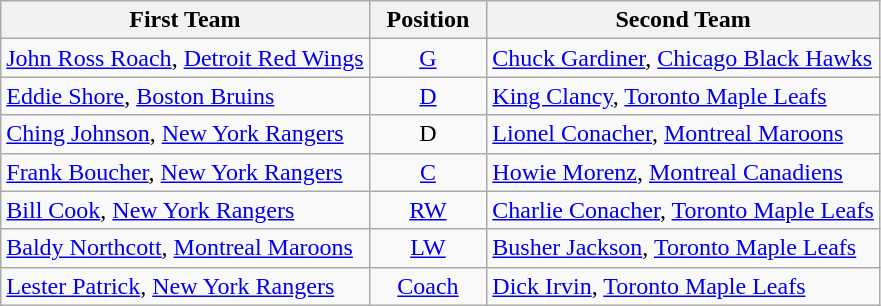<table class="wikitable">
<tr>
<th>First Team</th>
<th>  Position  </th>
<th>Second Team</th>
</tr>
<tr>
<td><a href='#'>John Ross Roach</a>, <a href='#'>Detroit Red Wings</a></td>
<td align=center><a href='#'>G</a></td>
<td><a href='#'>Chuck Gardiner</a>, <a href='#'>Chicago Black Hawks</a></td>
</tr>
<tr>
<td><a href='#'>Eddie Shore</a>, <a href='#'>Boston Bruins</a></td>
<td align=center><a href='#'>D</a></td>
<td><a href='#'>King Clancy</a>, <a href='#'>Toronto Maple Leafs</a></td>
</tr>
<tr>
<td><a href='#'>Ching Johnson</a>, <a href='#'>New York Rangers</a></td>
<td align=center>D</td>
<td><a href='#'>Lionel Conacher</a>, <a href='#'>Montreal Maroons</a></td>
</tr>
<tr>
<td><a href='#'>Frank Boucher</a>, <a href='#'>New York Rangers</a></td>
<td align=center><a href='#'>C</a></td>
<td><a href='#'>Howie Morenz</a>, <a href='#'>Montreal Canadiens</a></td>
</tr>
<tr>
<td><a href='#'>Bill Cook</a>, <a href='#'>New York Rangers</a></td>
<td align=center><a href='#'>RW</a></td>
<td><a href='#'>Charlie Conacher</a>, <a href='#'>Toronto Maple Leafs</a></td>
</tr>
<tr>
<td><a href='#'>Baldy Northcott</a>, <a href='#'>Montreal Maroons</a></td>
<td align=center><a href='#'>LW</a></td>
<td><a href='#'>Busher Jackson</a>, <a href='#'>Toronto Maple Leafs</a></td>
</tr>
<tr>
<td><a href='#'>Lester Patrick</a>, <a href='#'>New York Rangers</a></td>
<td align=center><a href='#'>Coach</a></td>
<td><a href='#'>Dick Irvin</a>, <a href='#'>Toronto Maple Leafs</a></td>
</tr>
</table>
